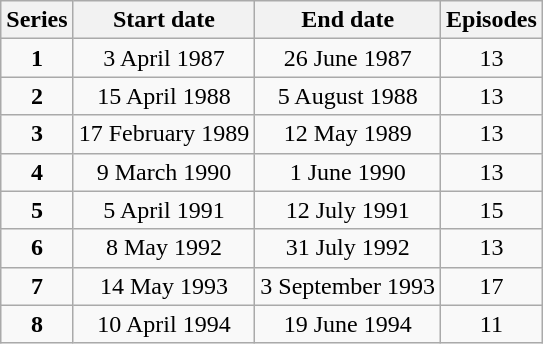<table class="wikitable" style="text-align:center">
<tr>
<th>Series</th>
<th>Start date</th>
<th>End date</th>
<th>Episodes</th>
</tr>
<tr>
<td><strong>1</strong></td>
<td>3 April 1987</td>
<td>26 June 1987</td>
<td>13</td>
</tr>
<tr>
<td><strong>2</strong></td>
<td>15 April 1988</td>
<td>5 August 1988</td>
<td>13</td>
</tr>
<tr>
<td><strong>3</strong></td>
<td>17 February 1989</td>
<td>12 May 1989</td>
<td>13</td>
</tr>
<tr>
<td><strong>4</strong></td>
<td>9 March 1990</td>
<td>1 June 1990</td>
<td>13</td>
</tr>
<tr>
<td><strong>5</strong></td>
<td>5 April 1991</td>
<td>12 July 1991</td>
<td>15</td>
</tr>
<tr>
<td><strong>6</strong></td>
<td>8 May 1992</td>
<td>31 July 1992</td>
<td>13</td>
</tr>
<tr>
<td><strong>7</strong></td>
<td>14 May 1993</td>
<td>3 September 1993</td>
<td>17</td>
</tr>
<tr>
<td><strong>8</strong></td>
<td>10 April 1994</td>
<td>19 June 1994</td>
<td>11</td>
</tr>
</table>
